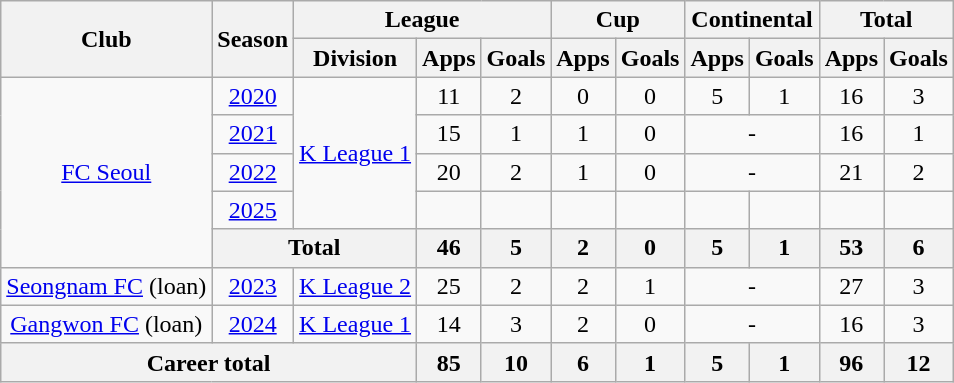<table class="wikitable" style="text-align: center">
<tr>
<th rowspan="2">Club</th>
<th rowspan="2">Season</th>
<th colspan="3">League</th>
<th colspan="2">Cup</th>
<th colspan="2">Continental</th>
<th colspan="2">Total</th>
</tr>
<tr>
<th>Division</th>
<th>Apps</th>
<th>Goals</th>
<th>Apps</th>
<th>Goals</th>
<th>Apps</th>
<th>Goals</th>
<th>Apps</th>
<th>Goals</th>
</tr>
<tr>
<td rowspan=5><a href='#'>FC Seoul</a></td>
<td><a href='#'>2020</a></td>
<td rowspan=4><a href='#'>K League 1</a></td>
<td>11</td>
<td>2</td>
<td>0</td>
<td>0</td>
<td>5</td>
<td>1</td>
<td>16</td>
<td>3</td>
</tr>
<tr>
<td><a href='#'>2021</a></td>
<td>15</td>
<td>1</td>
<td>1</td>
<td>0</td>
<td colspan=2>-</td>
<td>16</td>
<td>1</td>
</tr>
<tr>
<td><a href='#'>2022</a></td>
<td>20</td>
<td>2</td>
<td>1</td>
<td>0</td>
<td colspan=2>-</td>
<td>21</td>
<td>2</td>
</tr>
<tr>
<td><a href='#'>2025</a></td>
<td></td>
<td></td>
<td></td>
<td></td>
<td></td>
<td></td>
<td></td>
<td></td>
</tr>
<tr>
<th colspan="2">Total</th>
<th>46</th>
<th>5</th>
<th>2</th>
<th>0</th>
<th>5</th>
<th>1</th>
<th>53</th>
<th>6</th>
</tr>
<tr>
<td><a href='#'>Seongnam FC</a> (loan)</td>
<td><a href='#'>2023</a></td>
<td><a href='#'>K League 2</a></td>
<td>25</td>
<td>2</td>
<td>2</td>
<td>1</td>
<td colspan=2>-</td>
<td>27</td>
<td>3</td>
</tr>
<tr>
<td><a href='#'>Gangwon FC</a> (loan)</td>
<td><a href='#'>2024</a></td>
<td><a href='#'>K League 1</a></td>
<td>14</td>
<td>3</td>
<td>2</td>
<td>0</td>
<td colspan=2>-</td>
<td>16</td>
<td>3</td>
</tr>
<tr>
<th colspan=3>Career total</th>
<th>85</th>
<th>10</th>
<th>6</th>
<th>1</th>
<th>5</th>
<th>1</th>
<th>96</th>
<th>12</th>
</tr>
</table>
